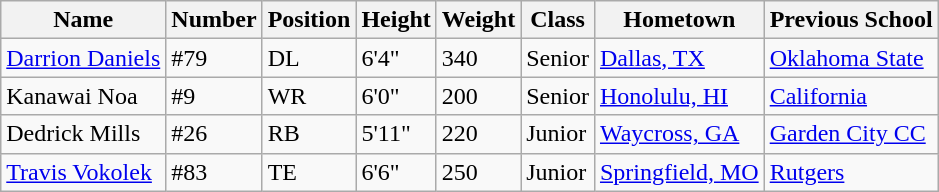<table class="wikitable">
<tr>
<th>Name</th>
<th>Number</th>
<th>Position</th>
<th>Height</th>
<th>Weight</th>
<th>Class</th>
<th>Hometown</th>
<th>Previous School</th>
</tr>
<tr>
<td><a href='#'>Darrion Daniels</a></td>
<td>#79</td>
<td>DL</td>
<td>6'4"</td>
<td>340</td>
<td>Senior</td>
<td><a href='#'>Dallas, TX</a></td>
<td><a href='#'>Oklahoma State</a></td>
</tr>
<tr>
<td>Kanawai Noa</td>
<td>#9</td>
<td>WR</td>
<td>6'0"</td>
<td>200</td>
<td>Senior</td>
<td><a href='#'>Honolulu, HI</a></td>
<td><a href='#'>California</a></td>
</tr>
<tr>
<td>Dedrick Mills</td>
<td>#26</td>
<td>RB</td>
<td>5'11"</td>
<td>220</td>
<td>Junior</td>
<td><a href='#'>Waycross, GA</a></td>
<td><a href='#'>Garden City CC</a></td>
</tr>
<tr>
<td><a href='#'>Travis Vokolek</a></td>
<td>#83</td>
<td>TE</td>
<td>6'6"</td>
<td>250</td>
<td>Junior</td>
<td><a href='#'>Springfield, MO</a></td>
<td><a href='#'>Rutgers</a></td>
</tr>
</table>
